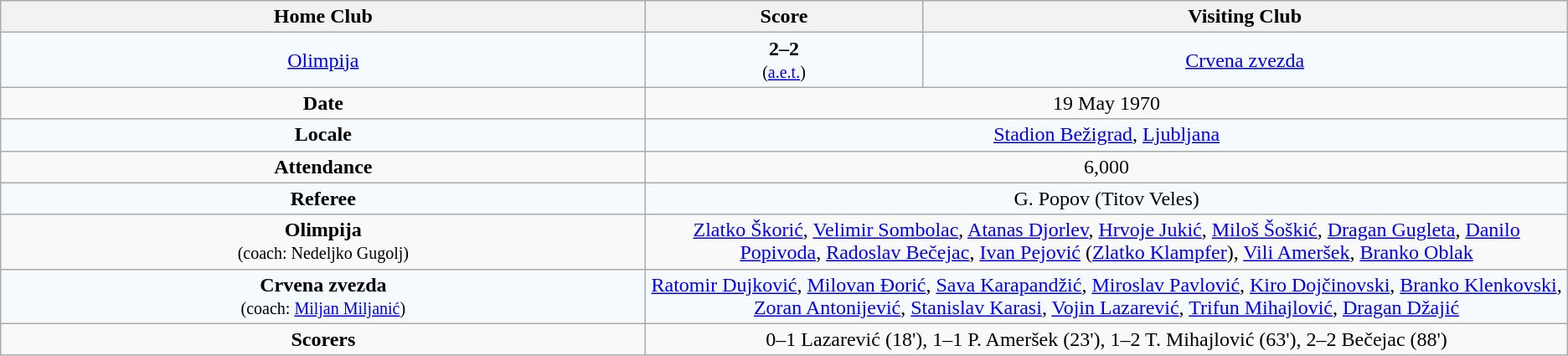<table class="wikitable" style="text-align: center;">
<tr>
<th width=35%>Home Club</th>
<th width=15%>Score</th>
<th width=35%>Visiting Club</th>
</tr>
<tr bgcolor=#F5FAFF>
<td><a href='#'>Olimpija</a><br><small></small></td>
<td><strong>2–2</strong><br><small>(<a href='#'>a.e.t.</a>)</small></td>
<td><a href='#'>Crvena zvezda</a><br><small></small></td>
</tr>
<tr>
<td><strong>Date</strong></td>
<td colspan="2">19 May 1970</td>
</tr>
<tr bgcolor=#F5FAFF>
<td><strong>Locale</strong></td>
<td colspan="2"><a href='#'>Stadion Bežigrad</a>, <a href='#'>Ljubljana</a></td>
</tr>
<tr>
<td><strong>Attendance</strong></td>
<td colspan="2">6,000</td>
</tr>
<tr bgcolor=#F5FAFF>
<td><strong>Referee</strong></td>
<td colspan="2">G. Popov (Titov Veles)</td>
</tr>
<tr>
<td><strong>Olimpija</strong><br><small>(coach: Nedeljko Gugolj)</small></td>
<td colspan="2"><a href='#'>Zlatko Škorić</a>, <a href='#'>Velimir Sombolac</a>, <a href='#'>Atanas Djorlev</a>, <a href='#'>Hrvoje Jukić</a>, <a href='#'>Miloš Šoškić</a>, <a href='#'>Dragan Gugleta</a>, <a href='#'>Danilo Popivoda</a>, <a href='#'>Radoslav Bečejac</a>, <a href='#'>Ivan Pejović</a> (<a href='#'>Zlatko Klampfer</a>), <a href='#'>Vili Ameršek</a>, <a href='#'>Branko Oblak</a></td>
</tr>
<tr bgcolor=#F5FAFF>
<td><strong>Crvena zvezda</strong><br><small>(coach: <a href='#'>Miljan Miljanić</a>)</small></td>
<td colspan="2"><a href='#'>Ratomir Dujković</a>, <a href='#'>Milovan Đorić</a>, <a href='#'>Sava Karapandžić</a>, <a href='#'>Miroslav Pavlović</a>, <a href='#'>Kiro Dojčinovski</a>, <a href='#'>Branko Klenkovski</a>, <a href='#'>Zoran Antonijević</a>, <a href='#'>Stanislav Karasi</a>, <a href='#'>Vojin Lazarević</a>, <a href='#'>Trifun Mihajlović</a>, <a href='#'>Dragan Džajić</a></td>
</tr>
<tr>
<td><strong>Scorers</strong></td>
<td colspan="2">0–1 Lazarević (18'), 1–1 P. Ameršek (23'), 1–2 T. Mihajlović (63'), 2–2 Bečejac (88')</td>
</tr>
</table>
